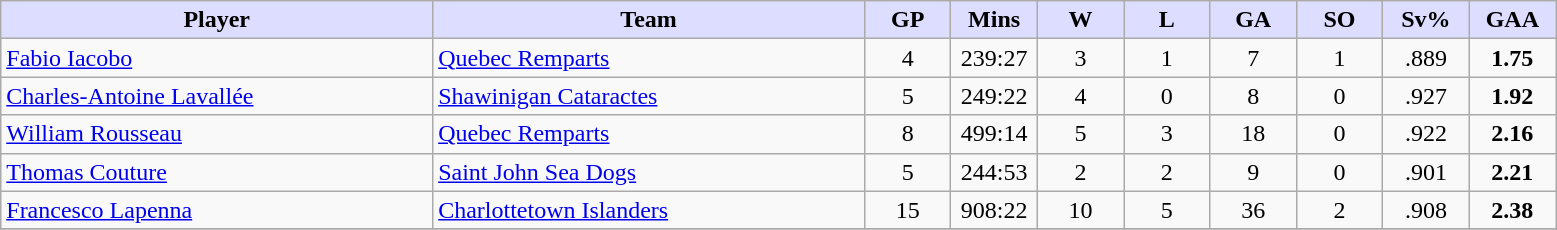<table class="wikitable" style="text-align:center">
<tr>
<th style="background:#ddf; width:25%;">Player</th>
<th style="background:#ddf; width:25%;">Team</th>
<th style="background:#ddf; width:5%;">GP</th>
<th style="background:#ddf; width:5%;">Mins</th>
<th style="background:#ddf; width:5%;">W</th>
<th style="background:#ddf; width:5%;">L</th>
<th style="background:#ddf; width:5%;">GA</th>
<th style="background:#ddf; width:5%;">SO</th>
<th style="background:#ddf; width:5%;">Sv%</th>
<th style="background:#ddf; width:5%;">GAA</th>
</tr>
<tr>
<td align=left><a href='#'>Fabio Iacobo</a></td>
<td align=left><a href='#'>Quebec Remparts</a></td>
<td>4</td>
<td>239:27</td>
<td>3</td>
<td>1</td>
<td>7</td>
<td>1</td>
<td>.889</td>
<td><strong>1.75</strong></td>
</tr>
<tr>
<td align=left><a href='#'>Charles-Antoine Lavallée</a></td>
<td align=left><a href='#'>Shawinigan Cataractes</a></td>
<td>5</td>
<td>249:22</td>
<td>4</td>
<td>0</td>
<td>8</td>
<td>0</td>
<td>.927</td>
<td><strong>1.92</strong></td>
</tr>
<tr>
<td align=left><a href='#'>William Rousseau</a></td>
<td align=left><a href='#'>Quebec Remparts</a></td>
<td>8</td>
<td>499:14</td>
<td>5</td>
<td>3</td>
<td>18</td>
<td>0</td>
<td>.922</td>
<td><strong>2.16</strong></td>
</tr>
<tr>
<td align=left><a href='#'>Thomas Couture</a></td>
<td align=left><a href='#'>Saint John Sea Dogs</a></td>
<td>5</td>
<td>244:53</td>
<td>2</td>
<td>2</td>
<td>9</td>
<td>0</td>
<td>.901</td>
<td><strong>2.21</strong></td>
</tr>
<tr>
<td align=left><a href='#'>Francesco Lapenna</a></td>
<td align=left><a href='#'>Charlottetown Islanders</a></td>
<td>15</td>
<td>908:22</td>
<td>10</td>
<td>5</td>
<td>36</td>
<td>2</td>
<td>.908</td>
<td><strong>2.38</strong></td>
</tr>
<tr>
</tr>
</table>
